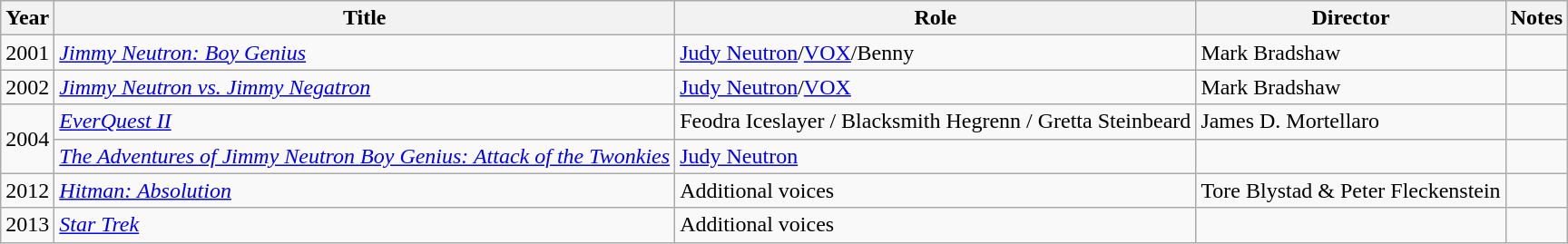<table class="wikitable">
<tr>
<th>Year</th>
<th>Title</th>
<th>Role</th>
<th>Director</th>
<th>Notes</th>
</tr>
<tr>
<td>2001</td>
<td><em><a href='#'>Jimmy Neutron: Boy Genius</a></em></td>
<td><a href='#'>Judy Neutron</a>/<a href='#'>VOX</a>/Benny</td>
<td>Mark Bradshaw</td>
<td></td>
</tr>
<tr>
<td>2002</td>
<td><em><a href='#'>Jimmy Neutron vs. Jimmy Negatron</a></em></td>
<td><a href='#'>Judy Neutron</a>/<a href='#'>VOX</a></td>
<td>Mark Bradshaw</td>
<td></td>
</tr>
<tr>
<td rowspan=2>2004</td>
<td><em><a href='#'>EverQuest II</a></em></td>
<td>Feodra Iceslayer / Blacksmith Hegrenn / Gretta Steinbeard</td>
<td>James D. Mortellaro</td>
<td></td>
</tr>
<tr>
<td><em><a href='#'>The Adventures of Jimmy Neutron Boy Genius: Attack of the Twonkies</a></em></td>
<td><a href='#'>Judy Neutron</a></td>
<td></td>
<td></td>
</tr>
<tr>
<td>2012</td>
<td><em><a href='#'>Hitman: Absolution</a></em></td>
<td>Additional voices</td>
<td>Tore Blystad & Peter Fleckenstein</td>
<td></td>
</tr>
<tr>
<td>2013</td>
<td><em><a href='#'>Star Trek</a></em></td>
<td>Additional voices</td>
<td></td>
<td></td>
</tr>
</table>
